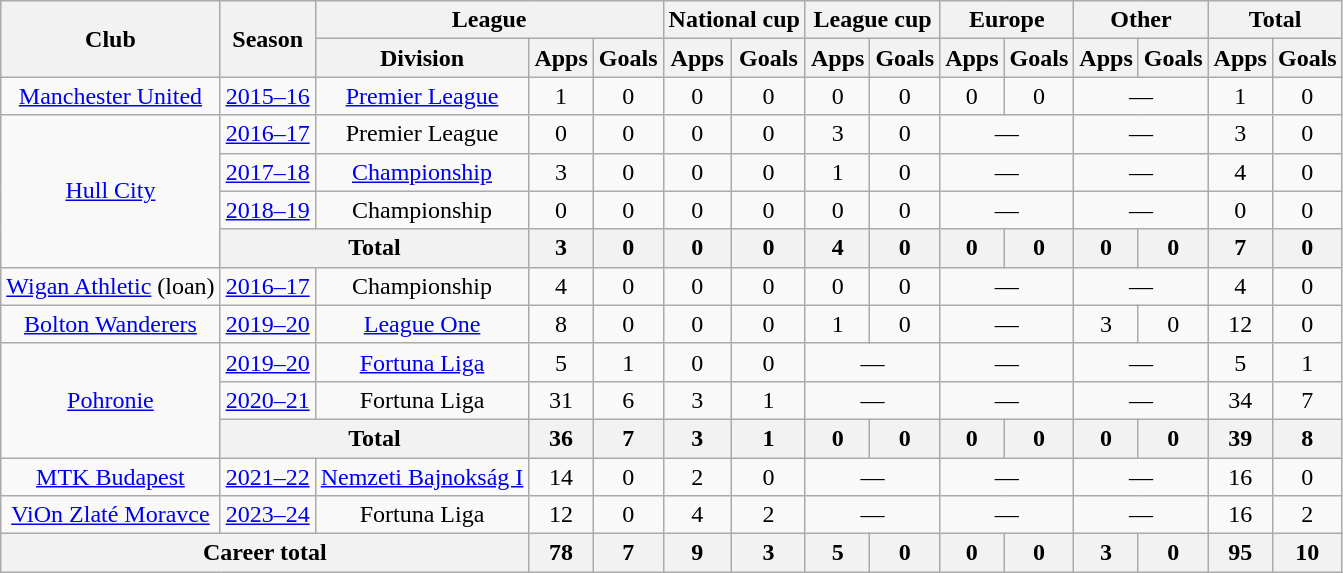<table class="wikitable" style="text-align:center">
<tr>
<th rowspan="2">Club</th>
<th rowspan="2">Season</th>
<th colspan="3">League</th>
<th colspan="2">National cup</th>
<th colspan="2">League cup</th>
<th colspan="2">Europe</th>
<th colspan="2">Other</th>
<th colspan="2">Total</th>
</tr>
<tr>
<th>Division</th>
<th>Apps</th>
<th>Goals</th>
<th>Apps</th>
<th>Goals</th>
<th>Apps</th>
<th>Goals</th>
<th>Apps</th>
<th>Goals</th>
<th>Apps</th>
<th>Goals</th>
<th>Apps</th>
<th>Goals</th>
</tr>
<tr>
<td><a href='#'>Manchester United</a></td>
<td><a href='#'>2015–16</a></td>
<td><a href='#'>Premier League</a></td>
<td>1</td>
<td>0</td>
<td>0</td>
<td>0</td>
<td>0</td>
<td>0</td>
<td>0</td>
<td>0</td>
<td colspan=2>—</td>
<td>1</td>
<td>0</td>
</tr>
<tr>
<td rowspan=4><a href='#'>Hull City</a></td>
<td><a href='#'>2016–17</a></td>
<td>Premier League</td>
<td>0</td>
<td>0</td>
<td>0</td>
<td>0</td>
<td>3</td>
<td>0</td>
<td colspan=2>—</td>
<td colspan=2>—</td>
<td>3</td>
<td>0</td>
</tr>
<tr>
<td><a href='#'>2017–18</a></td>
<td><a href='#'>Championship</a></td>
<td>3</td>
<td>0</td>
<td>0</td>
<td>0</td>
<td>1</td>
<td>0</td>
<td colspan=2>—</td>
<td colspan=2>—</td>
<td>4</td>
<td>0</td>
</tr>
<tr>
<td><a href='#'>2018–19</a></td>
<td>Championship</td>
<td>0</td>
<td>0</td>
<td>0</td>
<td>0</td>
<td>0</td>
<td>0</td>
<td colspan=2>—</td>
<td colspan=2>—</td>
<td>0</td>
<td>0</td>
</tr>
<tr>
<th colspan=2>Total</th>
<th>3</th>
<th>0</th>
<th>0</th>
<th>0</th>
<th>4</th>
<th>0</th>
<th>0</th>
<th>0</th>
<th>0</th>
<th>0</th>
<th>7</th>
<th>0</th>
</tr>
<tr>
<td><a href='#'>Wigan Athletic</a> (loan)</td>
<td><a href='#'>2016–17</a></td>
<td>Championship</td>
<td>4</td>
<td>0</td>
<td>0</td>
<td>0</td>
<td>0</td>
<td>0</td>
<td colspan=2>—</td>
<td colspan=2>—</td>
<td>4</td>
<td>0</td>
</tr>
<tr>
<td><a href='#'>Bolton Wanderers</a></td>
<td><a href='#'>2019–20</a></td>
<td><a href='#'>League One</a></td>
<td>8</td>
<td>0</td>
<td>0</td>
<td>0</td>
<td>1</td>
<td>0</td>
<td colspan=2>—</td>
<td>3</td>
<td>0</td>
<td>12</td>
<td>0</td>
</tr>
<tr>
<td rowspan=3><a href='#'>Pohronie</a></td>
<td><a href='#'>2019–20</a></td>
<td><a href='#'>Fortuna Liga</a></td>
<td>5</td>
<td>1</td>
<td>0</td>
<td>0</td>
<td colspan=2>—</td>
<td colspan=2>—</td>
<td colspan=2>—</td>
<td>5</td>
<td>1</td>
</tr>
<tr>
<td><a href='#'>2020–21</a></td>
<td>Fortuna Liga</td>
<td>31</td>
<td>6</td>
<td>3</td>
<td>1</td>
<td colspan=2>—</td>
<td colspan=2>—</td>
<td colspan=2>—</td>
<td>34</td>
<td>7</td>
</tr>
<tr>
<th colspan=2>Total</th>
<th>36</th>
<th>7</th>
<th>3</th>
<th>1</th>
<th>0</th>
<th>0</th>
<th>0</th>
<th>0</th>
<th>0</th>
<th>0</th>
<th>39</th>
<th>8</th>
</tr>
<tr>
<td><a href='#'>MTK Budapest</a></td>
<td><a href='#'>2021–22</a></td>
<td><a href='#'>Nemzeti Bajnokság I</a></td>
<td>14</td>
<td>0</td>
<td>2</td>
<td>0</td>
<td colspan=2>—</td>
<td colspan=2>—</td>
<td colspan=2>—</td>
<td>16</td>
<td>0</td>
</tr>
<tr>
<td><a href='#'>ViOn Zlaté Moravce</a></td>
<td><a href='#'>2023–24</a></td>
<td>Fortuna Liga</td>
<td>12</td>
<td>0</td>
<td>4</td>
<td>2</td>
<td colspan=2>—</td>
<td colspan=2>—</td>
<td colspan=2>—</td>
<td>16</td>
<td>2</td>
</tr>
<tr>
<th colspan=3>Career total</th>
<th>78</th>
<th>7</th>
<th>9</th>
<th>3</th>
<th>5</th>
<th>0</th>
<th>0</th>
<th>0</th>
<th>3</th>
<th>0</th>
<th>95</th>
<th>10</th>
</tr>
</table>
